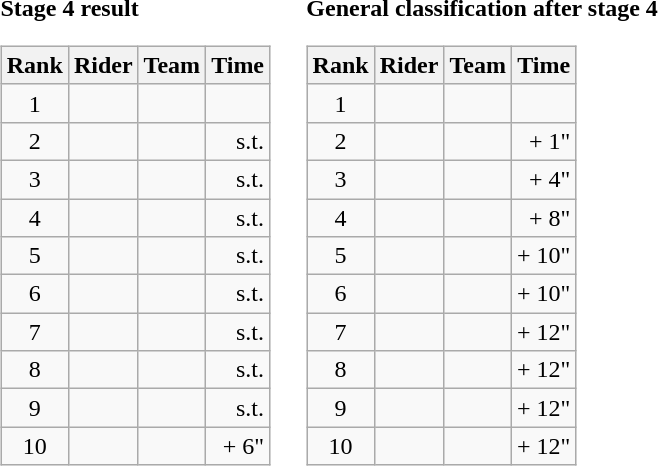<table>
<tr>
<td><strong>Stage 4 result</strong><br><table class="wikitable">
<tr>
<th scope="col">Rank</th>
<th scope="col">Rider</th>
<th scope="col">Team</th>
<th scope="col">Time</th>
</tr>
<tr>
<td style="text-align:center;">1</td>
<td></td>
<td></td>
<td style="text-align:right;"></td>
</tr>
<tr>
<td style="text-align:center;">2</td>
<td></td>
<td></td>
<td style="text-align:right;">s.t.</td>
</tr>
<tr>
<td style="text-align:center;">3</td>
<td></td>
<td></td>
<td style="text-align:right;">s.t.</td>
</tr>
<tr>
<td style="text-align:center;">4</td>
<td> </td>
<td></td>
<td style="text-align:right;">s.t.</td>
</tr>
<tr>
<td style="text-align:center;">5</td>
<td>  </td>
<td></td>
<td style="text-align:right;">s.t.</td>
</tr>
<tr>
<td style="text-align:center;">6</td>
<td></td>
<td></td>
<td style="text-align:right;">s.t.</td>
</tr>
<tr>
<td style="text-align:center;">7</td>
<td></td>
<td></td>
<td style="text-align:right;">s.t.</td>
</tr>
<tr>
<td style="text-align:center;">8</td>
<td></td>
<td></td>
<td style="text-align:right;">s.t.</td>
</tr>
<tr>
<td style="text-align:center;">9</td>
<td></td>
<td></td>
<td style="text-align:right;">s.t.</td>
</tr>
<tr>
<td style="text-align:center;">10</td>
<td></td>
<td></td>
<td style="text-align:right;">+ 6"</td>
</tr>
</table>
</td>
<td></td>
<td><strong>General classification after stage 4</strong><br><table class="wikitable">
<tr>
<th scope="col">Rank</th>
<th scope="col">Rider</th>
<th scope="col">Team</th>
<th scope="col">Time</th>
</tr>
<tr>
<td style="text-align:center;">1</td>
<td>  </td>
<td></td>
<td style="text-align:right;"></td>
</tr>
<tr>
<td style="text-align:center;">2</td>
<td> </td>
<td></td>
<td style="text-align:right;">+ 1"</td>
</tr>
<tr>
<td style="text-align:center;">3</td>
<td></td>
<td></td>
<td style="text-align:right;">+ 4"</td>
</tr>
<tr>
<td style="text-align:center;">4</td>
<td> </td>
<td></td>
<td style="text-align:right;">+ 8"</td>
</tr>
<tr>
<td style="text-align:center;">5</td>
<td></td>
<td></td>
<td style="text-align:right;">+ 10"</td>
</tr>
<tr>
<td style="text-align:center;">6</td>
<td></td>
<td></td>
<td style="text-align:right;">+ 10"</td>
</tr>
<tr>
<td style="text-align:center;">7</td>
<td> </td>
<td></td>
<td style="text-align:right;">+ 12"</td>
</tr>
<tr>
<td style="text-align:center;">8</td>
<td></td>
<td></td>
<td style="text-align:right;">+ 12"</td>
</tr>
<tr>
<td style="text-align:center;">9</td>
<td></td>
<td></td>
<td style="text-align:right;">+ 12"</td>
</tr>
<tr>
<td style="text-align:center;">10</td>
<td></td>
<td></td>
<td style="text-align:right;">+ 12"</td>
</tr>
</table>
</td>
</tr>
</table>
